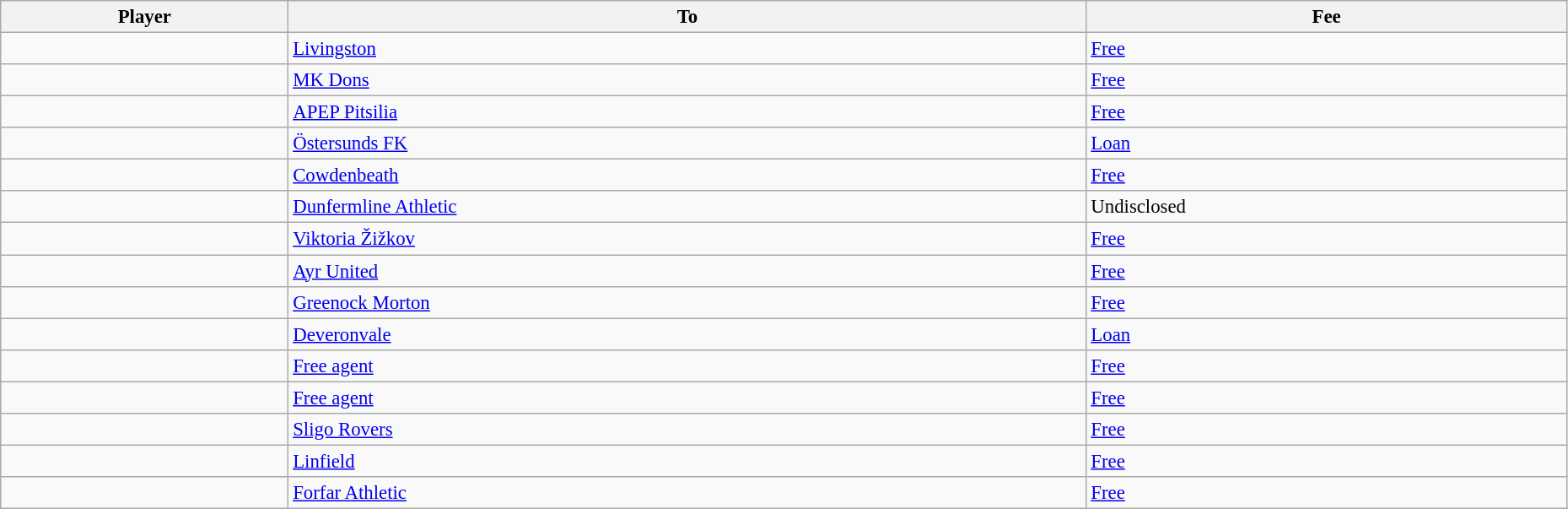<table class="wikitable" style="text-align:center; font-size:95%;width:98%; text-align:left">
<tr>
<th>Player</th>
<th>To</th>
<th>Fee</th>
</tr>
<tr>
<td> </td>
<td> <a href='#'>Livingston</a></td>
<td><a href='#'>Free</a></td>
</tr>
<tr>
<td> </td>
<td> <a href='#'>MK Dons</a></td>
<td><a href='#'>Free</a></td>
</tr>
<tr>
<td> </td>
<td> <a href='#'>APEP Pitsilia</a></td>
<td><a href='#'>Free</a></td>
</tr>
<tr>
<td> </td>
<td> <a href='#'>Östersunds FK</a></td>
<td><a href='#'>Loan</a></td>
</tr>
<tr>
<td> </td>
<td> <a href='#'>Cowdenbeath</a></td>
<td><a href='#'>Free</a></td>
</tr>
<tr>
<td> </td>
<td> <a href='#'>Dunfermline Athletic</a></td>
<td>Undisclosed</td>
</tr>
<tr>
<td> </td>
<td> <a href='#'>Viktoria Žižkov</a></td>
<td><a href='#'>Free</a></td>
</tr>
<tr>
<td> </td>
<td> <a href='#'>Ayr United</a></td>
<td><a href='#'>Free</a></td>
</tr>
<tr>
<td> </td>
<td> <a href='#'>Greenock Morton</a></td>
<td><a href='#'>Free</a></td>
</tr>
<tr>
<td> </td>
<td> <a href='#'>Deveronvale</a></td>
<td><a href='#'>Loan</a></td>
</tr>
<tr>
<td> </td>
<td><a href='#'>Free agent</a></td>
<td><a href='#'>Free</a></td>
</tr>
<tr>
<td> </td>
<td><a href='#'>Free agent</a></td>
<td><a href='#'>Free</a></td>
</tr>
<tr>
<td> </td>
<td> <a href='#'>Sligo Rovers</a></td>
<td><a href='#'>Free</a></td>
</tr>
<tr>
<td> </td>
<td> <a href='#'>Linfield</a></td>
<td><a href='#'>Free</a></td>
</tr>
<tr>
<td> </td>
<td> <a href='#'>Forfar Athletic</a></td>
<td><a href='#'>Free</a></td>
</tr>
</table>
